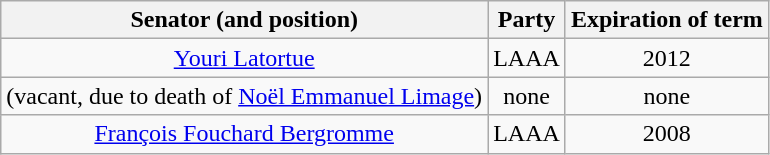<table class="wikitable" style="text-align:center;">
<tr>
<th>Senator (and position)</th>
<th>Party</th>
<th>Expiration of term</th>
</tr>
<tr>
<td><a href='#'>Youri Latortue</a></td>
<td>LAAA</td>
<td>2012</td>
</tr>
<tr>
<td>(vacant, due to death of <a href='#'>Noël Emmanuel Limage</a>)</td>
<td>none</td>
<td>none</td>
</tr>
<tr>
<td><a href='#'>François Fouchard Bergromme</a></td>
<td>LAAA</td>
<td>2008</td>
</tr>
</table>
